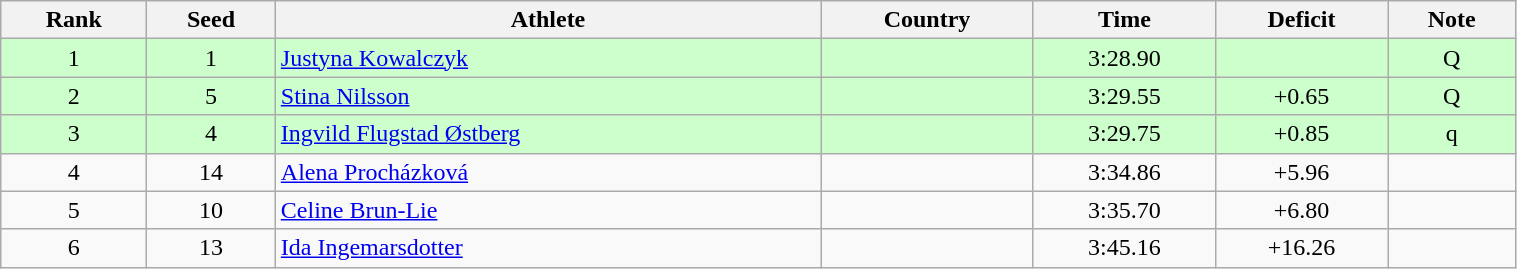<table class="wikitable sortable" style="text-align:center" width=80%>
<tr>
<th>Rank</th>
<th>Seed</th>
<th>Athlete</th>
<th>Country</th>
<th>Time</th>
<th>Deficit</th>
<th>Note</th>
</tr>
<tr bgcolor=ccffcc>
<td>1</td>
<td>1</td>
<td align=left><a href='#'>Justyna Kowalczyk</a></td>
<td align=left></td>
<td>3:28.90</td>
<td></td>
<td>Q</td>
</tr>
<tr bgcolor=ccffcc>
<td>2</td>
<td>5</td>
<td align=left><a href='#'>Stina Nilsson</a></td>
<td align=left></td>
<td>3:29.55</td>
<td>+0.65</td>
<td>Q</td>
</tr>
<tr bgcolor=ccffcc>
<td>3</td>
<td>4</td>
<td align=left><a href='#'>Ingvild Flugstad Østberg</a></td>
<td align=left></td>
<td>3:29.75</td>
<td>+0.85</td>
<td>q</td>
</tr>
<tr>
<td>4</td>
<td>14</td>
<td align=left><a href='#'>Alena Procházková</a></td>
<td align=left></td>
<td>3:34.86</td>
<td>+5.96</td>
<td></td>
</tr>
<tr>
<td>5</td>
<td>10</td>
<td align=left><a href='#'>Celine Brun-Lie</a></td>
<td align=left></td>
<td>3:35.70</td>
<td>+6.80</td>
<td></td>
</tr>
<tr>
<td>6</td>
<td>13</td>
<td align=left><a href='#'>Ida Ingemarsdotter</a></td>
<td align=left></td>
<td>3:45.16</td>
<td>+16.26</td>
<td></td>
</tr>
</table>
